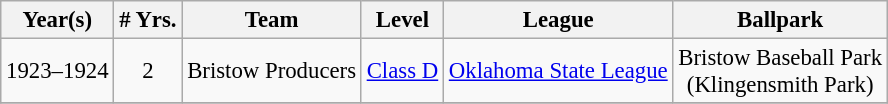<table class="wikitable" style="text-align:center; font-size: 95%;">
<tr>
<th>Year(s)</th>
<th># Yrs.</th>
<th>Team</th>
<th>Level</th>
<th>League</th>
<th>Ballpark</th>
</tr>
<tr>
<td>1923–1924</td>
<td>2</td>
<td>Bristow Producers</td>
<td><a href='#'>Class D</a></td>
<td><a href='#'>Oklahoma State League</a></td>
<td>Bristow Baseball Park<br>(Klingensmith Park)</td>
</tr>
<tr>
</tr>
</table>
